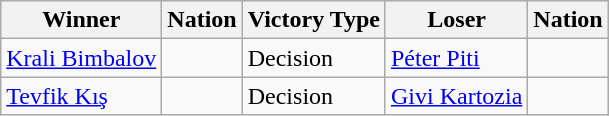<table class="wikitable sortable" style="text-align:left;">
<tr>
<th>Winner</th>
<th>Nation</th>
<th>Victory Type</th>
<th>Loser</th>
<th>Nation</th>
</tr>
<tr>
<td><a href='#'>Krali Bimbalov</a></td>
<td></td>
<td>Decision</td>
<td><a href='#'>Péter Piti</a></td>
<td></td>
</tr>
<tr>
<td><a href='#'>Tevfik Kış</a></td>
<td></td>
<td>Decision</td>
<td><a href='#'>Givi Kartozia</a></td>
<td></td>
</tr>
</table>
